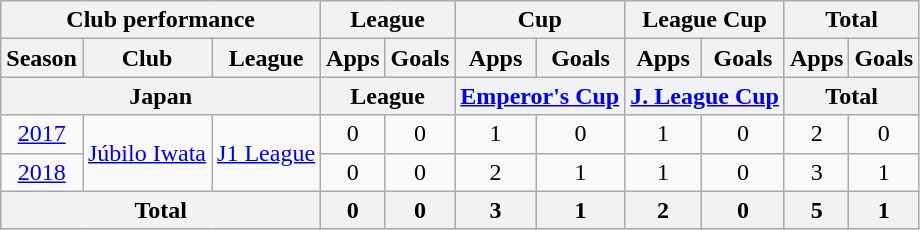<table class="wikitable" style="text-align:center;">
<tr>
<th colspan=3>Club performance</th>
<th colspan=2>League</th>
<th colspan=2>Cup</th>
<th colspan=2>League Cup</th>
<th colspan=2>Total</th>
</tr>
<tr>
<th>Season</th>
<th>Club</th>
<th>League</th>
<th>Apps</th>
<th>Goals</th>
<th>Apps</th>
<th>Goals</th>
<th>Apps</th>
<th>Goals</th>
<th>Apps</th>
<th>Goals</th>
</tr>
<tr>
<th colspan=3>Japan</th>
<th colspan=2>League</th>
<th colspan=2><a href='#'>Emperor's Cup</a></th>
<th colspan=2><a href='#'>J. League Cup</a></th>
<th colspan=2>Total</th>
</tr>
<tr>
<td><a href='#'>2017</a></td>
<td rowspan="2"><a href='#'>Júbilo Iwata</a></td>
<td rowspan="2"><a href='#'>J1 League</a></td>
<td>0</td>
<td>0</td>
<td>1</td>
<td>0</td>
<td>1</td>
<td>0</td>
<td>2</td>
<td>0</td>
</tr>
<tr>
<td><a href='#'>2018</a></td>
<td>0</td>
<td>0</td>
<td>2</td>
<td>1</td>
<td>1</td>
<td>0</td>
<td>3</td>
<td>1</td>
</tr>
<tr>
<th colspan=3>Total</th>
<th>0</th>
<th>0</th>
<th>3</th>
<th>1</th>
<th>2</th>
<th>0</th>
<th>5</th>
<th>1</th>
</tr>
</table>
